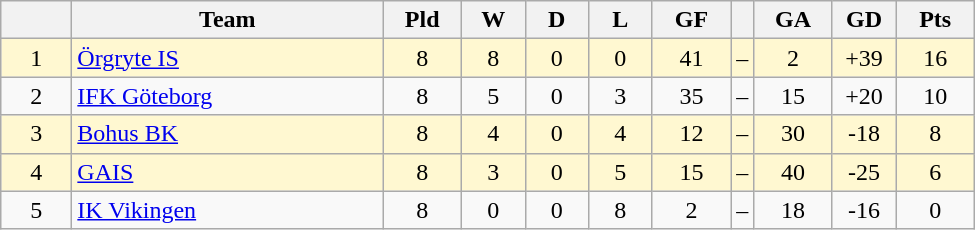<table class="wikitable" style="text-align: center;">
<tr>
<th style="width: 40px;"></th>
<th style="width: 200px;">Team</th>
<th style="width: 45px;">Pld</th>
<th style="width: 35px;">W</th>
<th style="width: 35px;">D</th>
<th style="width: 35px;">L</th>
<th style="width: 45px;">GF</th>
<th></th>
<th style="width: 45px;">GA</th>
<th style="width: 35px;">GD</th>
<th style="width: 45px;">Pts</th>
</tr>
<tr style="background: #fff8d1">
<td>1</td>
<td style="text-align: left;"><a href='#'>Örgryte IS</a></td>
<td>8</td>
<td>8</td>
<td>0</td>
<td>0</td>
<td>41</td>
<td>–</td>
<td>2</td>
<td>+39</td>
<td>16</td>
</tr>
<tr>
<td>2</td>
<td style="text-align: left;"><a href='#'>IFK Göteborg</a></td>
<td>8</td>
<td>5</td>
<td>0</td>
<td>3</td>
<td>35</td>
<td>–</td>
<td>15</td>
<td>+20</td>
<td>10</td>
</tr>
<tr style="background: #fff8d1">
<td>3</td>
<td style="text-align: left;"><a href='#'>Bohus BK</a></td>
<td>8</td>
<td>4</td>
<td>0</td>
<td>4</td>
<td>12</td>
<td>–</td>
<td>30</td>
<td>-18</td>
<td>8</td>
</tr>
<tr style="background: #fff8d1">
<td>4</td>
<td style="text-align: left;"><a href='#'>GAIS</a></td>
<td>8</td>
<td>3</td>
<td>0</td>
<td>5</td>
<td>15</td>
<td>–</td>
<td>40</td>
<td>-25</td>
<td>6</td>
</tr>
<tr>
<td>5</td>
<td style="text-align: left;"><a href='#'>IK Vikingen</a></td>
<td>8</td>
<td>0</td>
<td>0</td>
<td>8</td>
<td>2</td>
<td>–</td>
<td>18</td>
<td>-16</td>
<td>0</td>
</tr>
</table>
